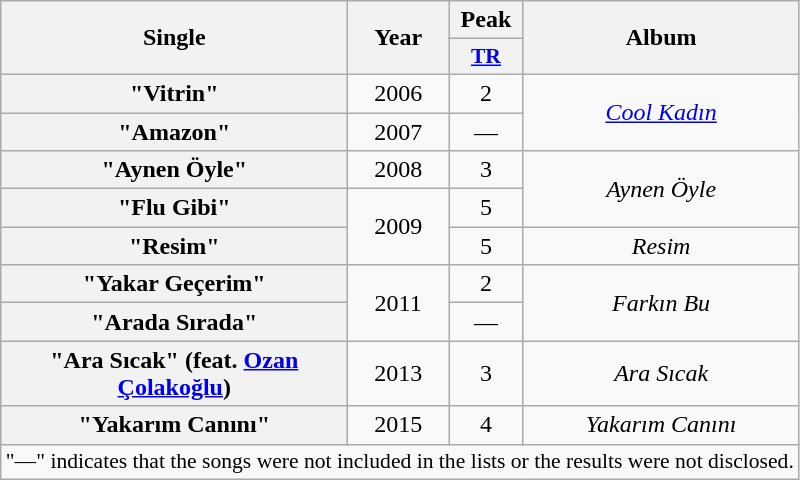<table class="wikitable plainrowheaders" style="text-align:center;">
<tr>
<th scope="col" rowspan="2" style="width:14em;">Single</th>
<th scope="col" rowspan="2">Year</th>
<th scope="col">Peak</th>
<th scope="col" rowspan="2">Album</th>
</tr>
<tr>
<th scope="col" style="width:3em;font-size:90%;"><a href='#'>TR</a><br></th>
</tr>
<tr>
<th scope="row">"Vitrin"</th>
<td>2006</td>
<td>2</td>
<td rowspan="2"><em><a href='#'>Cool Kadın</a></em></td>
</tr>
<tr>
<th scope="row">"Amazon"</th>
<td>2007</td>
<td>—</td>
</tr>
<tr>
<th scope="row">"Aynen Öyle"</th>
<td>2008</td>
<td>3</td>
<td rowspan="2"><em>Aynen Öyle</em></td>
</tr>
<tr>
<th scope="row">"Flu Gibi"</th>
<td rowspan="2">2009</td>
<td>5</td>
</tr>
<tr>
<th scope="row">"Resim"</th>
<td>5</td>
<td><em>Resim</em></td>
</tr>
<tr>
<th scope="row">"Yakar Geçerim"</th>
<td rowspan="2">2011</td>
<td>2</td>
<td rowspan="2"><em>Farkın Bu</em></td>
</tr>
<tr>
<th scope="row">"Arada Sırada"</th>
<td>—</td>
</tr>
<tr>
<th scope="row">"Ara Sıcak" (feat. <a href='#'>Ozan Çolakoğlu</a>)</th>
<td>2013</td>
<td>3</td>
<td><em>Ara Sıcak</em></td>
</tr>
<tr>
<th scope="row">"Yakarım Canını"</th>
<td>2015</td>
<td>4</td>
<td><em>Yakarım Canını</em></td>
</tr>
<tr>
<td colspan="5" style="font-size:90%">"—" indicates that the songs were not included in the lists or the results were not disclosed.</td>
</tr>
</table>
